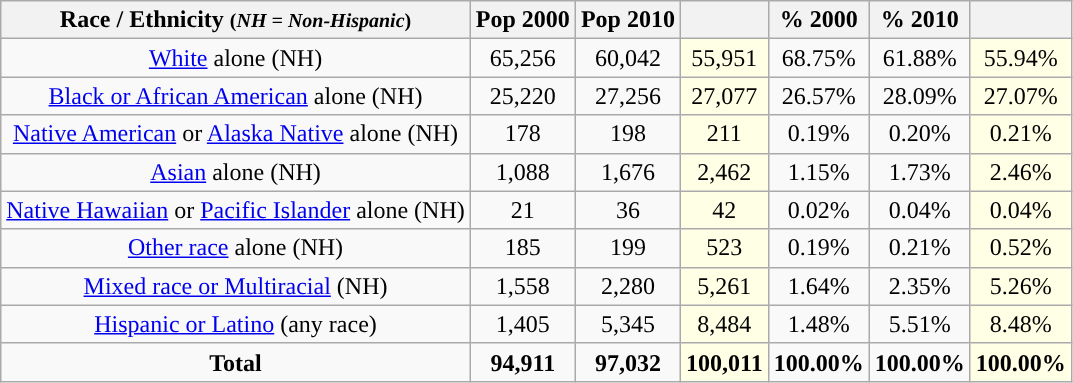<table class="wikitable" style="text-align:center;">
<tr>
<th>Race / Ethnicity <small>(<em>NH = Non-Hispanic</em>)</small></th>
<th>Pop 2000</th>
<th>Pop 2010</th>
<th></th>
<th>% 2000</th>
<th>% 2010</th>
<th></th>
</tr>
<tr>
<td><a href='#'>White</a> alone (NH)</td>
<td>65,256</td>
<td>60,042</td>
<td style='background: #ffffe6;'>55,951</td>
<td>68.75%</td>
<td>61.88%</td>
<td style='background: #ffffe6;'>55.94%</td>
</tr>
<tr>
<td><a href='#'>Black or African American</a> alone (NH)</td>
<td>25,220</td>
<td>27,256</td>
<td style='background: #ffffe6;'>27,077</td>
<td>26.57%</td>
<td>28.09%</td>
<td style='background: #ffffe6;'>27.07%</td>
</tr>
<tr>
<td><a href='#'>Native American</a> or <a href='#'>Alaska Native</a> alone (NH)</td>
<td>178</td>
<td>198</td>
<td style='background: #ffffe6;'>211</td>
<td>0.19%</td>
<td>0.20%</td>
<td style='background: #ffffe6;'>0.21%</td>
</tr>
<tr>
<td><a href='#'>Asian</a> alone (NH)</td>
<td>1,088</td>
<td>1,676</td>
<td style='background: #ffffe6;'>2,462</td>
<td>1.15%</td>
<td>1.73%</td>
<td style='background: #ffffe6;'>2.46%</td>
</tr>
<tr>
<td><a href='#'>Native Hawaiian</a> or <a href='#'>Pacific Islander</a> alone (NH)</td>
<td>21</td>
<td>36</td>
<td style='background: #ffffe6;'>42</td>
<td>0.02%</td>
<td>0.04%</td>
<td style='background: #ffffe6;'>0.04%</td>
</tr>
<tr>
<td><a href='#'>Other race</a> alone (NH)</td>
<td>185</td>
<td>199</td>
<td style='background: #ffffe6;'>523</td>
<td>0.19%</td>
<td>0.21%</td>
<td style='background: #ffffe6;'>0.52%</td>
</tr>
<tr>
<td><a href='#'>Mixed race or Multiracial</a> (NH)</td>
<td>1,558</td>
<td>2,280</td>
<td style='background: #ffffe6;'>5,261</td>
<td>1.64%</td>
<td>2.35%</td>
<td style='background: #ffffe6;'>5.26%</td>
</tr>
<tr>
<td><a href='#'>Hispanic or Latino</a> (any race)</td>
<td>1,405</td>
<td>5,345</td>
<td style='background: #ffffe6;'>8,484</td>
<td>1.48%</td>
<td>5.51%</td>
<td style='background: #ffffe6;'>8.48%</td>
</tr>
<tr>
<td><strong>Total</strong></td>
<td><strong>94,911</strong></td>
<td><strong>97,032</strong></td>
<td style='background: #ffffe6;'><strong>100,011</strong></td>
<td><strong>100.00%</strong></td>
<td><strong>100.00%</strong></td>
<td style='background: #ffffe6;'><strong>100.00%</strong></td>
</tr>
</table>
